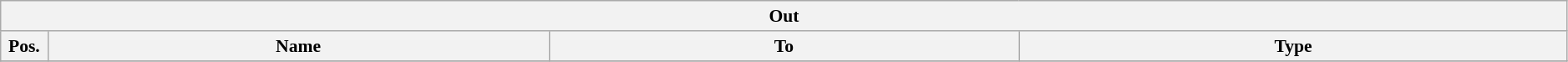<table class="wikitable" style="font-size:90%;width:99%;">
<tr>
<th colspan="4">Out</th>
</tr>
<tr>
<th width=3%>Pos.</th>
<th width=32%>Name</th>
<th width=30%>To</th>
<th width=35%>Type</th>
</tr>
<tr>
</tr>
</table>
